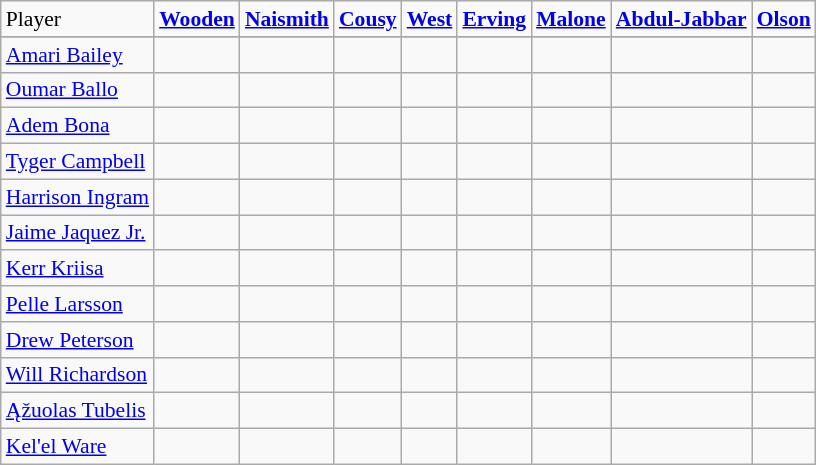<table class="wikitable" style="white-space:nowrap; font-size:90%;">
<tr>
<td>Player</td>
<td><strong><a href='#'>Wooden</a></strong> </td>
<td><strong><a href='#'>Naismith</a></strong> </td>
<td><strong><a href='#'>Cousy</a></strong> </td>
<td><strong><a href='#'>West</a></strong> </td>
<td><strong><a href='#'>Erving</a></strong> </td>
<td><strong><a href='#'>Malone</a></strong></td>
<td><strong><a href='#'>Abdul-Jabbar</a></strong> </td>
<td><strong><a href='#'>Olson</a></strong></td>
</tr>
<tr>
</tr>
<tr>
<td><a href='#'>Amari Bailey</a></td>
<td></td>
<td></td>
<td></td>
<td></td>
<td></td>
<td></td>
<td></td>
<td></td>
</tr>
<tr>
<td><a href='#'>Oumar Ballo</a></td>
<td></td>
<td></td>
<td></td>
<td></td>
<td></td>
<td></td>
<td></td>
<td></td>
</tr>
<tr>
<td><a href='#'>Adem Bona</a></td>
<td></td>
<td></td>
<td></td>
<td></td>
<td></td>
<td></td>
<td></td>
<td></td>
</tr>
<tr>
<td><a href='#'>Tyger Campbell</a></td>
<td></td>
<td></td>
<td></td>
<td></td>
<td></td>
<td></td>
<td></td>
<td></td>
</tr>
<tr>
<td><a href='#'>Harrison Ingram</a></td>
<td></td>
<td></td>
<td></td>
<td></td>
<td></td>
<td></td>
<td></td>
<td></td>
</tr>
<tr>
<td><a href='#'>Jaime Jaquez Jr.</a></td>
<td></td>
<td></td>
<td></td>
<td></td>
<td></td>
<td></td>
<td></td>
<td></td>
</tr>
<tr>
<td><a href='#'>Kerr Kriisa</a></td>
<td></td>
<td></td>
<td></td>
<td></td>
<td></td>
<td></td>
<td></td>
<td></td>
</tr>
<tr>
<td><a href='#'>Pelle Larsson</a></td>
<td></td>
<td></td>
<td></td>
<td></td>
<td></td>
<td></td>
<td></td>
<td></td>
</tr>
<tr>
<td><a href='#'>Drew Peterson</a></td>
<td></td>
<td></td>
<td></td>
<td></td>
<td></td>
<td></td>
<td></td>
<td></td>
</tr>
<tr>
<td><a href='#'>Will Richardson</a></td>
<td></td>
<td></td>
<td></td>
<td></td>
<td></td>
<td></td>
<td></td>
<td></td>
</tr>
<tr>
<td><a href='#'>Ąžuolas Tubelis</a></td>
<td></td>
<td></td>
<td></td>
<td></td>
<td></td>
<td></td>
<td></td>
<td></td>
</tr>
<tr>
<td><a href='#'>Kel'el Ware</a></td>
<td></td>
<td></td>
<td></td>
<td></td>
<td></td>
<td></td>
<td></td>
<td></td>
</tr>
</table>
